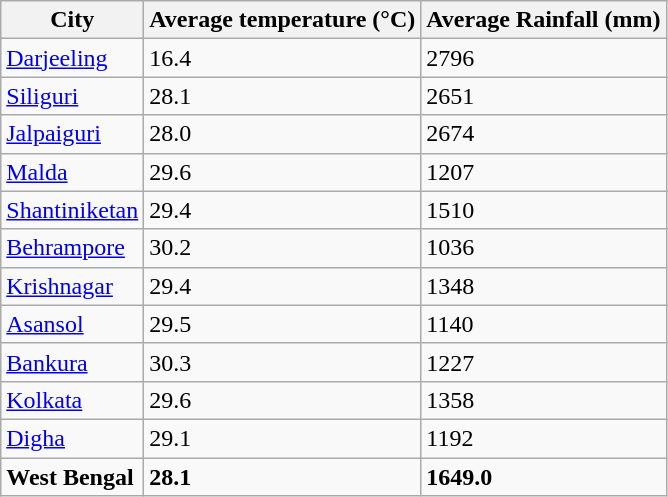<table class="wikitable">
<tr>
<th>City</th>
<th>Average temperature (°C)</th>
<th>Average Rainfall (mm)</th>
</tr>
<tr>
<td><a href='#'>Darjeeling</a></td>
<td>16.4</td>
<td>2796</td>
</tr>
<tr>
<td><a href='#'>Siliguri</a></td>
<td>28.1</td>
<td>2651</td>
</tr>
<tr>
<td><a href='#'>Jalpaiguri</a></td>
<td>28.0</td>
<td>2674</td>
</tr>
<tr>
<td><a href='#'>Malda</a></td>
<td>29.6</td>
<td>1207</td>
</tr>
<tr>
<td><a href='#'>Shantiniketan</a></td>
<td>29.4</td>
<td>1510</td>
</tr>
<tr>
<td><a href='#'>Behrampore</a></td>
<td>30.2</td>
<td>1036</td>
</tr>
<tr>
<td><a href='#'>Krishnagar</a></td>
<td>29.4</td>
<td>1348</td>
</tr>
<tr>
<td><a href='#'>Asansol</a></td>
<td>29.5</td>
<td>1140</td>
</tr>
<tr>
<td><a href='#'>Bankura</a></td>
<td>30.3</td>
<td>1227</td>
</tr>
<tr>
<td><a href='#'>Kolkata</a></td>
<td>29.6</td>
<td>1358</td>
</tr>
<tr>
<td><a href='#'>Digha</a></td>
<td>29.1</td>
<td>1192</td>
</tr>
<tr>
<td><strong>West Bengal</strong></td>
<td><strong>28.1</strong></td>
<td><strong>1649.0</strong></td>
</tr>
</table>
